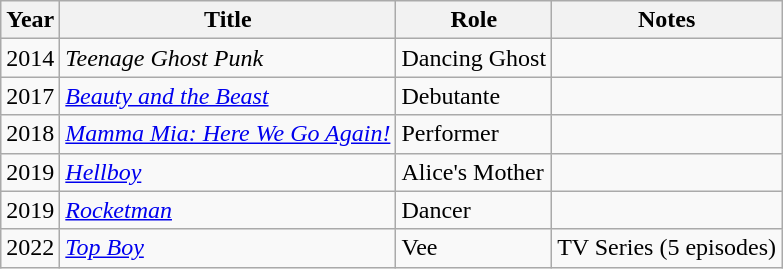<table class="wikitable">
<tr>
<th>Year</th>
<th>Title</th>
<th>Role</th>
<th>Notes</th>
</tr>
<tr>
<td>2014</td>
<td><em>Teenage Ghost Punk</em></td>
<td>Dancing Ghost</td>
<td></td>
</tr>
<tr>
<td>2017</td>
<td><em><a href='#'>Beauty and the Beast</a></em></td>
<td>Debutante</td>
<td></td>
</tr>
<tr>
<td>2018</td>
<td><em><a href='#'>Mamma Mia: Here We Go Again!</a></em></td>
<td>Performer</td>
<td></td>
</tr>
<tr>
<td>2019</td>
<td><em><a href='#'>Hellboy</a></em></td>
<td>Alice's Mother</td>
<td></td>
</tr>
<tr>
<td>2019</td>
<td><a href='#'><em>Rocketman</em></a></td>
<td>Dancer</td>
<td></td>
</tr>
<tr>
<td>2022</td>
<td><em><a href='#'>Top Boy</a></em></td>
<td>Vee</td>
<td>TV Series (5 episodes)</td>
</tr>
</table>
